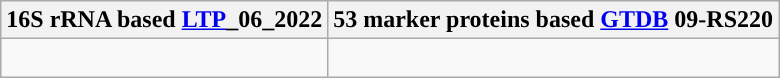<table class="wikitable">
<tr>
<th colspan=1>16S rRNA based <a href='#'>LTP</a>_06_2022</th>
<th colspan=1>53 marker proteins based <a href='#'>GTDB</a> 09-RS220</th>
</tr>
<tr>
<td style="vertical-align:top"><br></td>
<td><br></td>
</tr>
</table>
